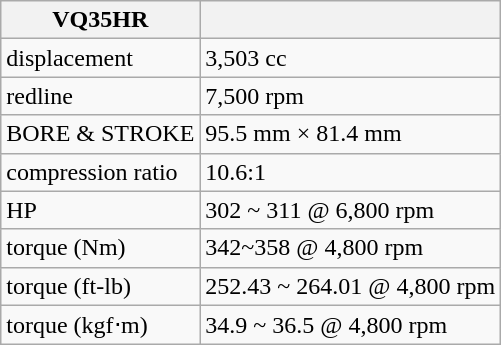<table class="wikitable">
<tr>
<th>VQ35HR</th>
<th></th>
</tr>
<tr>
<td>displacement</td>
<td>3,503 cc</td>
</tr>
<tr>
<td>redline</td>
<td>7,500 rpm</td>
</tr>
<tr>
<td>BORE & STROKE</td>
<td>95.5 mm × 81.4 mm</td>
</tr>
<tr>
<td>compression ratio</td>
<td>10.6:1</td>
</tr>
<tr>
<td>HP</td>
<td>302 ~ 311 @ 6,800 rpm</td>
</tr>
<tr>
<td>torque (Nm)</td>
<td>342~358 @ 4,800 rpm</td>
</tr>
<tr>
<td>torque (ft-lb)</td>
<td>252.43 ~ 264.01 @ 4,800 rpm</td>
</tr>
<tr>
<td>torque (kgf⋅m)</td>
<td>34.9 ~ 36.5 @ 4,800 rpm</td>
</tr>
</table>
